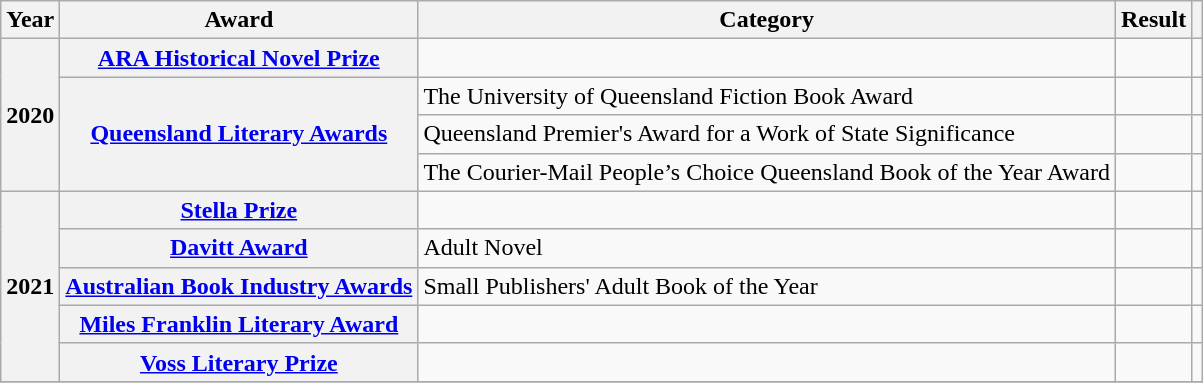<table class="wikitable sortable">
<tr>
<th>Year</th>
<th>Award</th>
<th>Category</th>
<th>Result</th>
<th></th>
</tr>
<tr>
<th rowspan="4">2020</th>
<th rowspan="1"><a href='#'>ARA Historical Novel Prize</a></th>
<td></td>
<td></td>
<td></td>
</tr>
<tr>
<th rowspan="3"><a href='#'>Queensland Literary Awards</a></th>
<td>The University of Queensland Fiction Book Award</td>
<td></td>
<td></td>
</tr>
<tr>
<td>Queensland Premier's Award for a Work of State Significance</td>
<td></td>
<td></td>
</tr>
<tr>
<td>The Courier-Mail People’s Choice Queensland Book of the Year Award</td>
<td></td>
<td></td>
</tr>
<tr>
<th rowspan="5">2021</th>
<th rowspan="1"><a href='#'>Stella Prize</a></th>
<td></td>
<td></td>
<td></td>
</tr>
<tr>
<th rowspan="1"><a href='#'>Davitt Award</a></th>
<td>Adult Novel</td>
<td></td>
<td></td>
</tr>
<tr>
<th rowspan="1"><a href='#'>Australian Book Industry Awards</a></th>
<td>Small Publishers' Adult Book of the Year</td>
<td></td>
<td></td>
</tr>
<tr>
<th rowspan="1"><a href='#'>Miles Franklin Literary Award</a></th>
<td></td>
<td></td>
<td></td>
</tr>
<tr>
<th rowspan="1"><a href='#'>Voss Literary Prize</a></th>
<td></td>
<td></td>
<td></td>
</tr>
<tr>
</tr>
</table>
